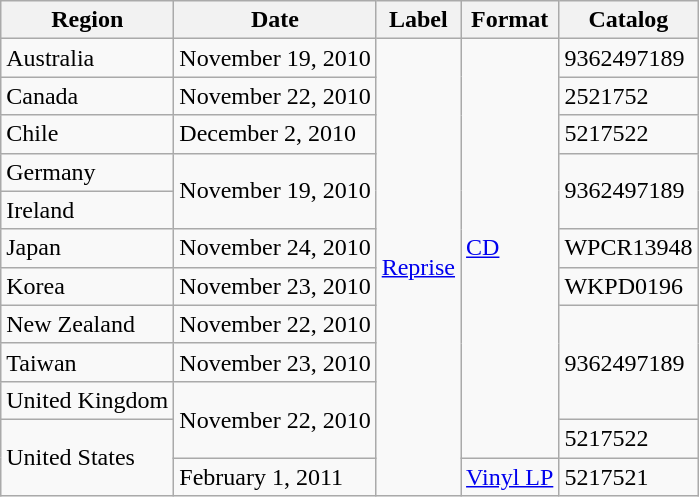<table class="wikitable">
<tr>
<th>Region</th>
<th>Date</th>
<th>Label</th>
<th>Format</th>
<th>Catalog</th>
</tr>
<tr>
<td>Australia</td>
<td>November 19, 2010</td>
<td rowspan="12"><a href='#'>Reprise</a></td>
<td rowspan="11"><a href='#'>CD</a></td>
<td>9362497189</td>
</tr>
<tr>
<td>Canada</td>
<td>November 22, 2010</td>
<td>2521752</td>
</tr>
<tr>
<td>Chile</td>
<td>December 2, 2010</td>
<td>5217522</td>
</tr>
<tr>
<td>Germany</td>
<td rowspan="2">November 19, 2010</td>
<td rowspan="2">9362497189</td>
</tr>
<tr>
<td>Ireland</td>
</tr>
<tr>
<td>Japan</td>
<td>November 24, 2010</td>
<td>WPCR13948</td>
</tr>
<tr>
<td>Korea</td>
<td>November 23, 2010</td>
<td>WKPD0196</td>
</tr>
<tr>
<td>New Zealand</td>
<td>November 22, 2010</td>
<td rowspan="3">9362497189</td>
</tr>
<tr>
<td>Taiwan</td>
<td>November 23, 2010</td>
</tr>
<tr>
<td>United Kingdom</td>
<td rowspan="2">November 22, 2010</td>
</tr>
<tr>
<td rowspan="2">United States</td>
<td>5217522</td>
</tr>
<tr>
<td>February 1, 2011</td>
<td><a href='#'>Vinyl LP</a></td>
<td>5217521</td>
</tr>
</table>
